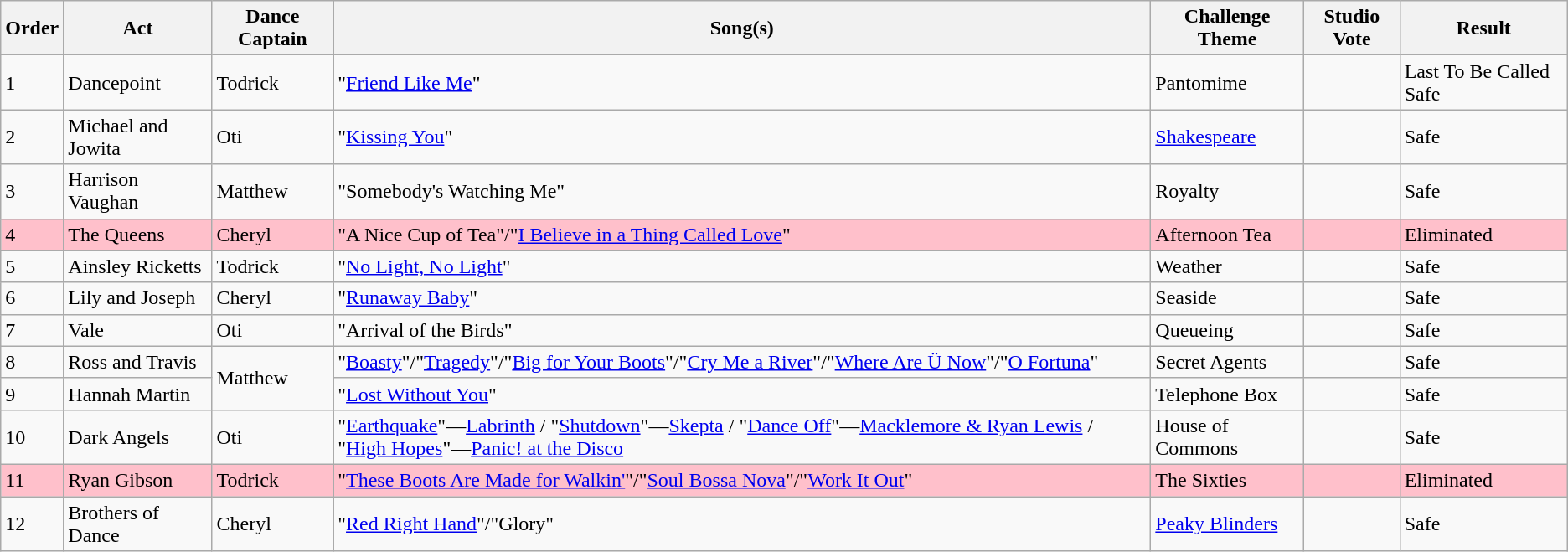<table class="wikitable sortable">
<tr>
<th>Order</th>
<th>Act</th>
<th>Dance Captain</th>
<th>Song(s)</th>
<th>Challenge Theme</th>
<th>Studio Vote</th>
<th>Result</th>
</tr>
<tr>
<td>1</td>
<td>Dancepoint</td>
<td>Todrick</td>
<td>"<a href='#'>Friend Like Me</a>"</td>
<td>Pantomime</td>
<td></td>
<td>Last To Be Called Safe</td>
</tr>
<tr>
<td>2</td>
<td>Michael and Jowita</td>
<td>Oti</td>
<td>"<a href='#'>Kissing You</a>"</td>
<td><a href='#'>Shakespeare</a></td>
<td></td>
<td>Safe</td>
</tr>
<tr>
<td>3</td>
<td>Harrison Vaughan</td>
<td>Matthew</td>
<td>"Somebody's Watching Me"</td>
<td>Royalty</td>
<td></td>
<td>Safe</td>
</tr>
<tr bgcolor="pink">
<td>4</td>
<td>The Queens</td>
<td>Cheryl</td>
<td>"A Nice Cup of Tea"/"<a href='#'>I Believe in a Thing Called Love</a>"</td>
<td>Afternoon Tea</td>
<td></td>
<td>Eliminated</td>
</tr>
<tr>
<td>5</td>
<td>Ainsley Ricketts</td>
<td>Todrick</td>
<td>"<a href='#'>No Light, No Light</a>"</td>
<td>Weather</td>
<td></td>
<td>Safe</td>
</tr>
<tr>
<td>6</td>
<td>Lily and Joseph</td>
<td>Cheryl</td>
<td>"<a href='#'>Runaway Baby</a>"</td>
<td>Seaside</td>
<td></td>
<td>Safe</td>
</tr>
<tr>
<td>7</td>
<td>Vale</td>
<td>Oti</td>
<td>"Arrival of the Birds"</td>
<td>Queueing</td>
<td></td>
<td>Safe</td>
</tr>
<tr>
<td>8</td>
<td>Ross and Travis</td>
<td rowspan=2>Matthew</td>
<td>"<a href='#'>Boasty</a>"/"<a href='#'>Tragedy</a>"/"<a href='#'>Big for Your Boots</a>"/"<a href='#'>Cry Me a River</a>"/"<a href='#'>Where Are Ü Now</a>"/"<a href='#'>O Fortuna</a>"</td>
<td>Secret Agents</td>
<td></td>
<td>Safe</td>
</tr>
<tr>
<td>9</td>
<td>Hannah Martin</td>
<td>"<a href='#'>Lost Without You</a>"</td>
<td>Telephone Box</td>
<td></td>
<td>Safe</td>
</tr>
<tr>
<td>10</td>
<td>Dark Angels</td>
<td>Oti</td>
<td>"<a href='#'>Earthquake</a>"—<a href='#'>Labrinth</a> / "<a href='#'>Shutdown</a>"—<a href='#'>Skepta</a> / "<a href='#'>Dance Off</a>"—<a href='#'>Macklemore & Ryan Lewis</a> / "<a href='#'>High Hopes</a>"—<a href='#'>Panic! at the Disco</a></td>
<td>House of Commons</td>
<td></td>
<td>Safe</td>
</tr>
<tr bgcolor="pink">
<td>11</td>
<td>Ryan Gibson</td>
<td>Todrick</td>
<td>"<a href='#'>These Boots Are Made for Walkin'</a>"/"<a href='#'>Soul Bossa Nova</a>"/"<a href='#'>Work It Out</a>"</td>
<td>The Sixties</td>
<td></td>
<td>Eliminated</td>
</tr>
<tr>
<td>12</td>
<td>Brothers of Dance</td>
<td>Cheryl</td>
<td>"<a href='#'>Red Right Hand</a>"/"Glory"</td>
<td><a href='#'>Peaky Blinders</a></td>
<td></td>
<td>Safe</td>
</tr>
</table>
